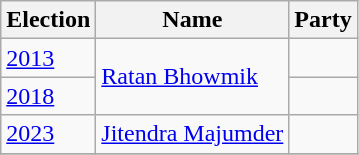<table class="wikitable sortable">
<tr>
<th>Election</th>
<th>Name</th>
<th colspan=2>Party</th>
</tr>
<tr>
<td><a href='#'>2013</a></td>
<td rowspan=2><a href='#'>Ratan Bhowmik</a></td>
<td></td>
</tr>
<tr>
<td><a href='#'>2018</a></td>
</tr>
<tr>
<td><a href='#'>2023</a></td>
<td><a href='#'>Jitendra Majumder</a></td>
<td></td>
</tr>
<tr>
</tr>
</table>
